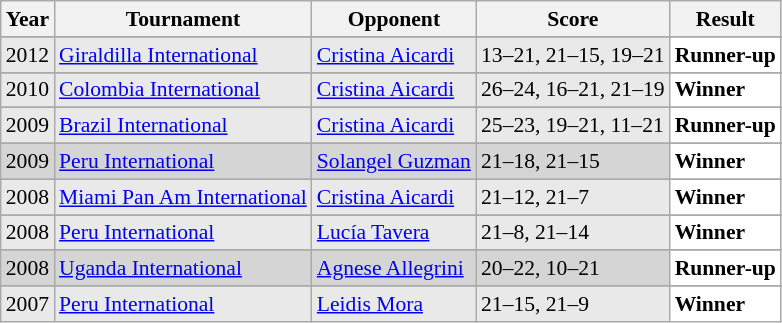<table class="sortable wikitable" style="font-size: 90%;">
<tr>
<th>Year</th>
<th>Tournament</th>
<th>Opponent</th>
<th>Score</th>
<th>Result</th>
</tr>
<tr>
</tr>
<tr style="background:#E9E9E9">
<td align="center">2012</td>
<td align="left"><a href='#'>Giraldilla International</a></td>
<td align="left"> <a href='#'>Cristina Aicardi</a></td>
<td align="left">13–21, 21–15, 19–21</td>
<td style="text-align:left; background:white"> <strong>Runner-up</strong></td>
</tr>
<tr>
</tr>
<tr style="background:#E9E9E9">
<td align="center">2010</td>
<td align="left"><a href='#'>Colombia International</a></td>
<td align="left"> <a href='#'>Cristina Aicardi</a></td>
<td align="left">26–24, 16–21, 21–19</td>
<td style="text-align:left; background:white"> <strong>Winner</strong></td>
</tr>
<tr>
</tr>
<tr style="background:#E9E9E9">
<td align="center">2009</td>
<td align="left"><a href='#'>Brazil International</a></td>
<td align="left"> <a href='#'>Cristina Aicardi</a></td>
<td align="left">25–23, 19–21, 11–21</td>
<td style="text-align:left; background:white"> <strong>Runner-up</strong></td>
</tr>
<tr>
</tr>
<tr style="background:#D5D5D5">
<td align="center">2009</td>
<td align="left"><a href='#'>Peru International</a></td>
<td align="left"> <a href='#'>Solangel Guzman</a></td>
<td align="left">21–18, 21–15</td>
<td style="text-align:left; background:white"> <strong>Winner</strong></td>
</tr>
<tr>
</tr>
<tr style="background:#E9E9E9">
<td align="center">2008</td>
<td align="left"><a href='#'>Miami Pan Am International</a></td>
<td align="left"> <a href='#'>Cristina Aicardi</a></td>
<td align="left">21–12, 21–7</td>
<td style="text-align:left; background:white"> <strong>Winner</strong></td>
</tr>
<tr>
</tr>
<tr style="background:#E9E9E9">
<td align="center">2008</td>
<td align="left"><a href='#'>Peru International</a></td>
<td align="left"> <a href='#'>Lucía Tavera</a></td>
<td align="left">21–8, 21–14</td>
<td style="text-align:left; background:white"> <strong>Winner</strong></td>
</tr>
<tr>
</tr>
<tr style="background:#D5D5D5">
<td align="center">2008</td>
<td align="left"><a href='#'>Uganda International</a></td>
<td align="left"> <a href='#'>Agnese Allegrini</a></td>
<td align="left">20–22, 10–21</td>
<td style="text-align:left; background:white"> <strong>Runner-up</strong></td>
</tr>
<tr>
</tr>
<tr style="background:#E9E9E9">
<td align="center">2007</td>
<td align="left"><a href='#'>Peru International</a></td>
<td align="left"> <a href='#'>Leidis Mora</a></td>
<td align="left">21–15, 21–9</td>
<td style="text-align:left; background:white"> <strong>Winner</strong></td>
</tr>
</table>
